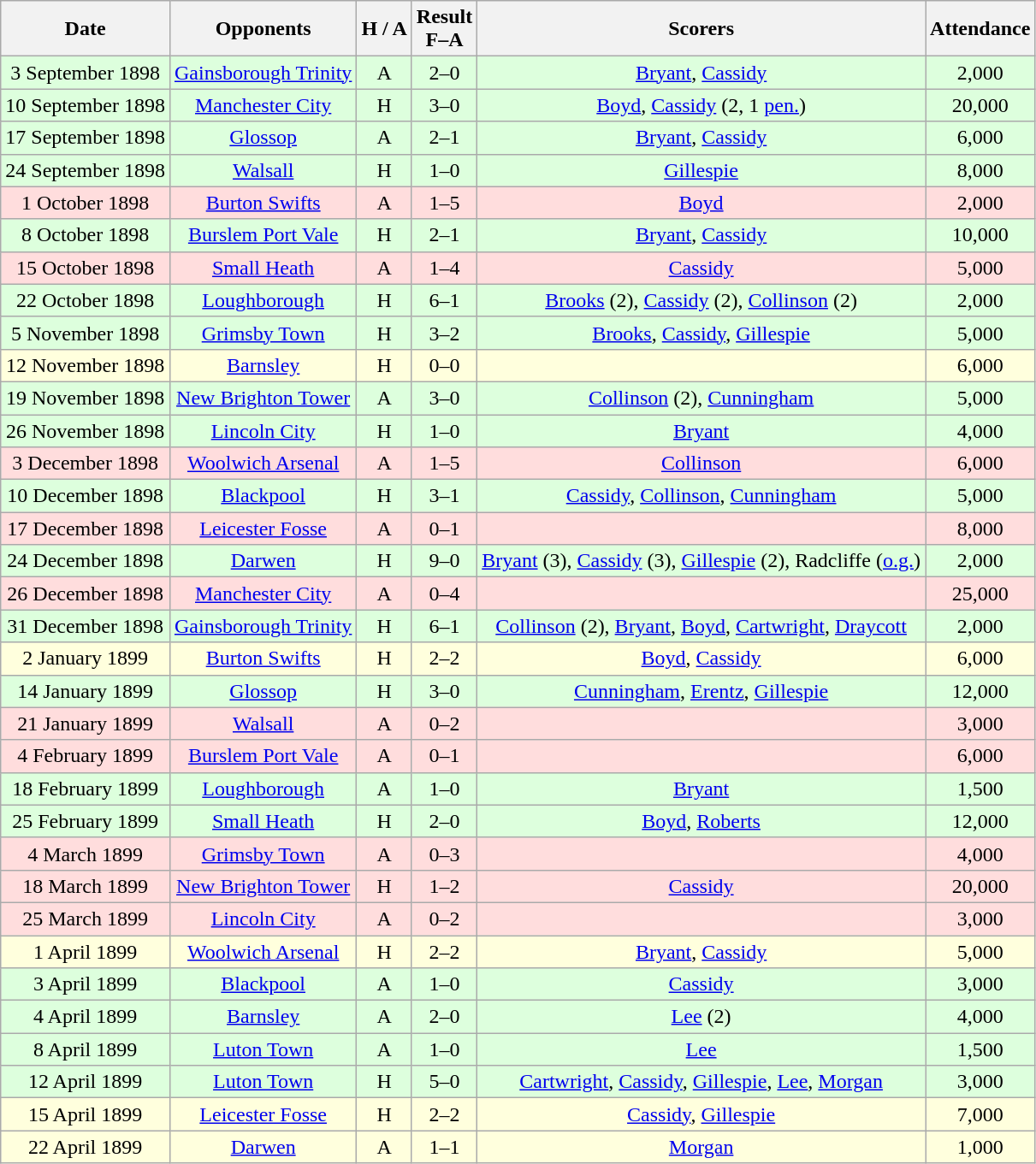<table class="wikitable" style="text-align:center">
<tr>
<th>Date</th>
<th>Opponents</th>
<th>H / A</th>
<th>Result<br>F–A</th>
<th>Scorers</th>
<th>Attendance</th>
</tr>
<tr bgcolor="#ddffdd">
<td>3 September 1898</td>
<td><a href='#'>Gainsborough Trinity</a></td>
<td>A</td>
<td>2–0</td>
<td><a href='#'>Bryant</a>, <a href='#'>Cassidy</a></td>
<td>2,000</td>
</tr>
<tr bgcolor="#ddffdd">
<td>10 September 1898</td>
<td><a href='#'>Manchester City</a></td>
<td>H</td>
<td>3–0</td>
<td><a href='#'>Boyd</a>, <a href='#'>Cassidy</a> (2, 1 <a href='#'>pen.</a>)</td>
<td>20,000</td>
</tr>
<tr bgcolor="#ddffdd">
<td>17 September 1898</td>
<td><a href='#'>Glossop</a></td>
<td>A</td>
<td>2–1</td>
<td><a href='#'>Bryant</a>, <a href='#'>Cassidy</a></td>
<td>6,000</td>
</tr>
<tr bgcolor="#ddffdd">
<td>24 September 1898</td>
<td><a href='#'>Walsall</a></td>
<td>H</td>
<td>1–0</td>
<td><a href='#'>Gillespie</a></td>
<td>8,000</td>
</tr>
<tr bgcolor="#ffdddd">
<td>1 October 1898</td>
<td><a href='#'>Burton Swifts</a></td>
<td>A</td>
<td>1–5</td>
<td><a href='#'>Boyd</a></td>
<td>2,000</td>
</tr>
<tr bgcolor="#ddffdd">
<td>8 October 1898</td>
<td><a href='#'>Burslem Port Vale</a></td>
<td>H</td>
<td>2–1</td>
<td><a href='#'>Bryant</a>, <a href='#'>Cassidy</a></td>
<td>10,000</td>
</tr>
<tr bgcolor="#ffdddd">
<td>15 October 1898</td>
<td><a href='#'>Small Heath</a></td>
<td>A</td>
<td>1–4</td>
<td><a href='#'>Cassidy</a></td>
<td>5,000</td>
</tr>
<tr bgcolor="#ddffdd">
<td>22 October 1898</td>
<td><a href='#'>Loughborough</a></td>
<td>H</td>
<td>6–1</td>
<td><a href='#'>Brooks</a> (2), <a href='#'>Cassidy</a> (2), <a href='#'>Collinson</a> (2)</td>
<td>2,000</td>
</tr>
<tr bgcolor="#ddffdd">
<td>5 November 1898</td>
<td><a href='#'>Grimsby Town</a></td>
<td>H</td>
<td>3–2</td>
<td><a href='#'>Brooks</a>, <a href='#'>Cassidy</a>, <a href='#'>Gillespie</a></td>
<td>5,000</td>
</tr>
<tr bgcolor="#ffffdd">
<td>12 November 1898</td>
<td><a href='#'>Barnsley</a></td>
<td>H</td>
<td>0–0</td>
<td></td>
<td>6,000</td>
</tr>
<tr bgcolor="#ddffdd">
<td>19 November 1898</td>
<td><a href='#'>New Brighton Tower</a></td>
<td>A</td>
<td>3–0</td>
<td><a href='#'>Collinson</a> (2), <a href='#'>Cunningham</a></td>
<td>5,000</td>
</tr>
<tr bgcolor="#ddffdd">
<td>26 November 1898</td>
<td><a href='#'>Lincoln City</a></td>
<td>H</td>
<td>1–0</td>
<td><a href='#'>Bryant</a></td>
<td>4,000</td>
</tr>
<tr bgcolor="#ffdddd">
<td>3 December 1898</td>
<td><a href='#'>Woolwich Arsenal</a></td>
<td>A</td>
<td>1–5</td>
<td><a href='#'>Collinson</a></td>
<td>6,000</td>
</tr>
<tr bgcolor="#ddffdd">
<td>10 December 1898</td>
<td><a href='#'>Blackpool</a></td>
<td>H</td>
<td>3–1</td>
<td><a href='#'>Cassidy</a>, <a href='#'>Collinson</a>, <a href='#'>Cunningham</a></td>
<td>5,000</td>
</tr>
<tr bgcolor="#ffdddd">
<td>17 December 1898</td>
<td><a href='#'>Leicester Fosse</a></td>
<td>A</td>
<td>0–1</td>
<td></td>
<td>8,000</td>
</tr>
<tr bgcolor="#ddffdd">
<td>24 December 1898</td>
<td><a href='#'>Darwen</a></td>
<td>H</td>
<td>9–0</td>
<td><a href='#'>Bryant</a> (3), <a href='#'>Cassidy</a> (3), <a href='#'>Gillespie</a> (2), Radcliffe (<a href='#'>o.g.</a>)</td>
<td>2,000</td>
</tr>
<tr bgcolor="#ffdddd">
<td>26 December 1898</td>
<td><a href='#'>Manchester City</a></td>
<td>A</td>
<td>0–4</td>
<td></td>
<td>25,000</td>
</tr>
<tr bgcolor="#ddffdd">
<td>31 December 1898</td>
<td><a href='#'>Gainsborough Trinity</a></td>
<td>H</td>
<td>6–1</td>
<td><a href='#'>Collinson</a> (2), <a href='#'>Bryant</a>, <a href='#'>Boyd</a>, <a href='#'>Cartwright</a>, <a href='#'>Draycott</a></td>
<td>2,000</td>
</tr>
<tr bgcolor="#ffffdd">
<td>2 January 1899</td>
<td><a href='#'>Burton Swifts</a></td>
<td>H</td>
<td>2–2</td>
<td><a href='#'>Boyd</a>, <a href='#'>Cassidy</a></td>
<td>6,000</td>
</tr>
<tr bgcolor="#ddffdd">
<td>14 January 1899</td>
<td><a href='#'>Glossop</a></td>
<td>H</td>
<td>3–0</td>
<td><a href='#'>Cunningham</a>, <a href='#'>Erentz</a>, <a href='#'>Gillespie</a></td>
<td>12,000</td>
</tr>
<tr bgcolor="#ffdddd">
<td>21 January 1899</td>
<td><a href='#'>Walsall</a></td>
<td>A</td>
<td>0–2</td>
<td></td>
<td>3,000</td>
</tr>
<tr bgcolor="#ffdddd">
<td>4 February 1899</td>
<td><a href='#'>Burslem Port Vale</a></td>
<td>A</td>
<td>0–1</td>
<td></td>
<td>6,000</td>
</tr>
<tr bgcolor="#ddffdd">
<td>18 February 1899</td>
<td><a href='#'>Loughborough</a></td>
<td>A</td>
<td>1–0</td>
<td><a href='#'>Bryant</a></td>
<td>1,500</td>
</tr>
<tr bgcolor="#ddffdd">
<td>25 February 1899</td>
<td><a href='#'>Small Heath</a></td>
<td>H</td>
<td>2–0</td>
<td><a href='#'>Boyd</a>, <a href='#'>Roberts</a></td>
<td>12,000</td>
</tr>
<tr bgcolor="#ffdddd">
<td>4 March 1899</td>
<td><a href='#'>Grimsby Town</a></td>
<td>A</td>
<td>0–3</td>
<td></td>
<td>4,000</td>
</tr>
<tr bgcolor="#ffdddd">
<td>18 March 1899</td>
<td><a href='#'>New Brighton Tower</a></td>
<td>H</td>
<td>1–2</td>
<td><a href='#'>Cassidy</a></td>
<td>20,000</td>
</tr>
<tr bgcolor="#ffdddd">
<td>25 March 1899</td>
<td><a href='#'>Lincoln City</a></td>
<td>A</td>
<td>0–2</td>
<td></td>
<td>3,000</td>
</tr>
<tr bgcolor="#ffffdd">
<td>1 April 1899</td>
<td><a href='#'>Woolwich Arsenal</a></td>
<td>H</td>
<td>2–2</td>
<td><a href='#'>Bryant</a>, <a href='#'>Cassidy</a></td>
<td>5,000</td>
</tr>
<tr bgcolor="#ddffdd">
<td>3 April 1899</td>
<td><a href='#'>Blackpool</a></td>
<td>A</td>
<td>1–0</td>
<td><a href='#'>Cassidy</a></td>
<td>3,000</td>
</tr>
<tr bgcolor="#ddffdd">
<td>4 April 1899</td>
<td><a href='#'>Barnsley</a></td>
<td>A</td>
<td>2–0</td>
<td><a href='#'>Lee</a> (2)</td>
<td>4,000</td>
</tr>
<tr bgcolor="#ddffdd">
<td>8 April 1899</td>
<td><a href='#'>Luton Town</a></td>
<td>A</td>
<td>1–0</td>
<td><a href='#'>Lee</a></td>
<td>1,500</td>
</tr>
<tr bgcolor="#ddffdd">
<td>12 April 1899</td>
<td><a href='#'>Luton Town</a></td>
<td>H</td>
<td>5–0</td>
<td><a href='#'>Cartwright</a>, <a href='#'>Cassidy</a>, <a href='#'>Gillespie</a>, <a href='#'>Lee</a>, <a href='#'>Morgan</a></td>
<td>3,000</td>
</tr>
<tr bgcolor="#ffffdd">
<td>15 April 1899</td>
<td><a href='#'>Leicester Fosse</a></td>
<td>H</td>
<td>2–2</td>
<td><a href='#'>Cassidy</a>, <a href='#'>Gillespie</a></td>
<td>7,000</td>
</tr>
<tr bgcolor="#ffffdd">
<td>22 April 1899</td>
<td><a href='#'>Darwen</a></td>
<td>A</td>
<td>1–1</td>
<td><a href='#'>Morgan</a></td>
<td>1,000</td>
</tr>
</table>
